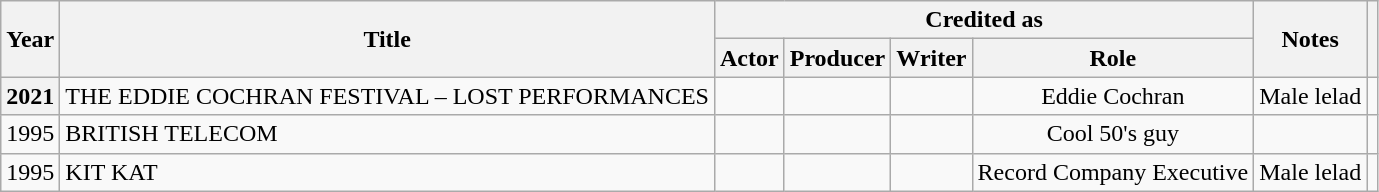<table class="wikitable sortable plainrowheaders">
<tr>
<th rowspan="2">Year</th>
<th rowspan="2">Title</th>
<th colspan="4">Credited as</th>
<th rowspan="2" class="unsortable">Notes</th>
<th rowspan="2" class="unsortable"></th>
</tr>
<tr>
<th>Actor</th>
<th>Producer</th>
<th>Writer</th>
<th>Role</th>
</tr>
<tr>
<th scope="row">2021</th>
<td>THE EDDIE COCHRAN FESTIVAL – LOST PERFORMANCES</td>
<td></td>
<td></td>
<td></td>
<td style="text-align:center;">Eddie Cochran</td>
<td>Male lelad</td>
<td></td>
</tr>
<tr>
<td>1995</td>
<td>BRITISH TELECOM</td>
<td></td>
<td></td>
<td></td>
<td style="text-align:center;">Cool 50's guy</td>
<td></td>
<td></td>
</tr>
<tr>
<td>1995</td>
<td>KIT KAT</td>
<td></td>
<td></td>
<td></td>
<td style="text-align:center;">Record Company Executive</td>
<td>Male lelad</td>
<td></td>
</tr>
</table>
